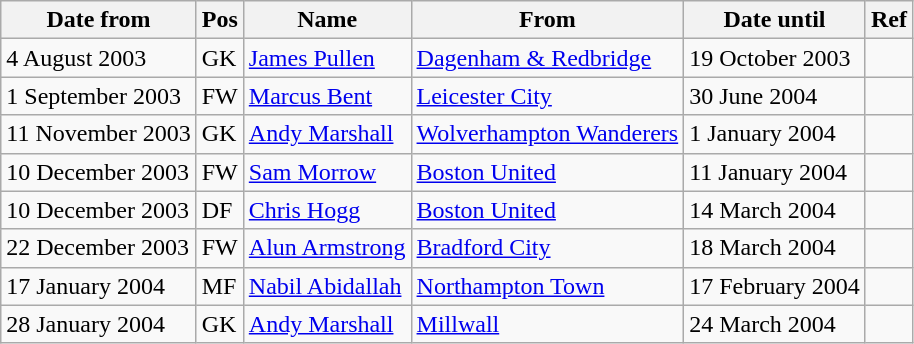<table class="wikitable">
<tr>
<th>Date from</th>
<th>Pos</th>
<th>Name</th>
<th>From</th>
<th>Date until</th>
<th>Ref</th>
</tr>
<tr>
<td>4 August 2003</td>
<td>GK</td>
<td> <a href='#'>James Pullen</a></td>
<td> <a href='#'>Dagenham & Redbridge</a></td>
<td>19 October 2003</td>
<td></td>
</tr>
<tr>
<td>1 September 2003</td>
<td>FW</td>
<td> <a href='#'>Marcus Bent</a></td>
<td> <a href='#'>Leicester City</a></td>
<td>30 June 2004</td>
<td></td>
</tr>
<tr>
<td>11 November 2003</td>
<td>GK</td>
<td> <a href='#'>Andy Marshall</a></td>
<td> <a href='#'>Wolverhampton Wanderers</a></td>
<td>1 January 2004</td>
<td></td>
</tr>
<tr>
<td>10 December 2003</td>
<td>FW</td>
<td> <a href='#'>Sam Morrow</a></td>
<td> <a href='#'>Boston United</a></td>
<td>11 January 2004</td>
<td></td>
</tr>
<tr>
<td>10 December 2003</td>
<td>DF</td>
<td> <a href='#'>Chris Hogg</a></td>
<td> <a href='#'>Boston United</a></td>
<td>14 March 2004</td>
<td></td>
</tr>
<tr>
<td>22 December 2003</td>
<td>FW</td>
<td> <a href='#'>Alun Armstrong</a></td>
<td> <a href='#'>Bradford City</a></td>
<td>18 March 2004</td>
<td></td>
</tr>
<tr>
<td>17 January 2004</td>
<td>MF</td>
<td> <a href='#'>Nabil Abidallah</a></td>
<td> <a href='#'>Northampton Town</a></td>
<td>17 February 2004</td>
<td></td>
</tr>
<tr>
<td>28 January 2004</td>
<td>GK</td>
<td> <a href='#'>Andy Marshall</a></td>
<td> <a href='#'>Millwall</a></td>
<td>24 March 2004</td>
<td></td>
</tr>
</table>
